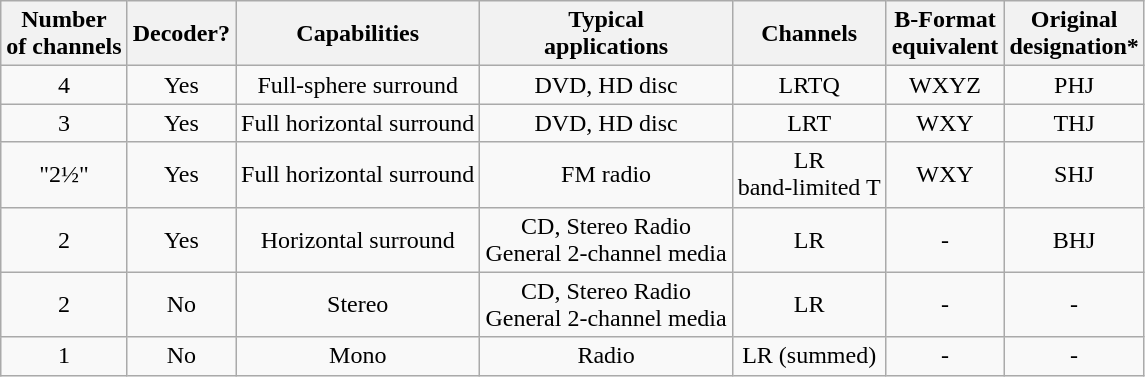<table class="wikitable" style="text-align:center">
<tr>
<th><span>Number<br>of channels</span></th>
<th><span>Decoder?</span></th>
<th><span>Capabilities</span></th>
<th><span>Typical<br>applications</span></th>
<th><span>Channels</span></th>
<th><span>B-Format<br>equivalent</span></th>
<th><span>Original<br>designation*</span></th>
</tr>
<tr>
<td>4</td>
<td>Yes</td>
<td>Full-sphere surround</td>
<td>DVD, HD disc</td>
<td>LRTQ</td>
<td>WXYZ</td>
<td>PHJ</td>
</tr>
<tr>
<td>3</td>
<td>Yes</td>
<td>Full horizontal surround</td>
<td>DVD, HD disc</td>
<td>LRT</td>
<td>WXY</td>
<td>THJ</td>
</tr>
<tr>
<td>"2½"</td>
<td>Yes</td>
<td>Full horizontal surround</td>
<td>FM radio</td>
<td>LR<br>band-limited T</td>
<td>WXY</td>
<td>SHJ</td>
</tr>
<tr>
<td>2</td>
<td>Yes</td>
<td>Horizontal surround</td>
<td>CD, Stereo Radio<br>General 2-channel media</td>
<td>LR</td>
<td>-</td>
<td>BHJ</td>
</tr>
<tr>
<td>2</td>
<td>No</td>
<td>Stereo</td>
<td>CD, Stereo Radio<br>General 2-channel media</td>
<td>LR</td>
<td>-</td>
<td>-</td>
</tr>
<tr>
<td>1</td>
<td>No</td>
<td>Mono</td>
<td>Radio</td>
<td>LR (summed)</td>
<td>-</td>
<td>-</td>
</tr>
</table>
